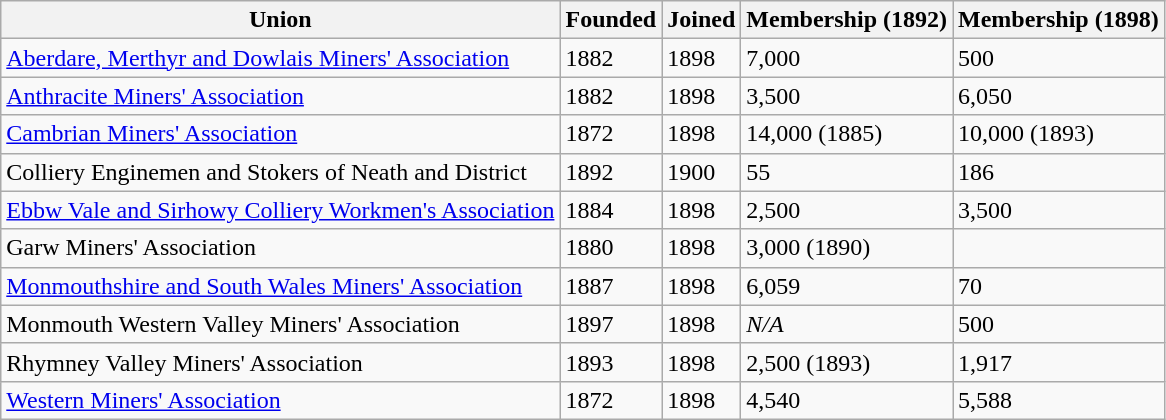<table class="wikitable sortable">
<tr>
<th>Union</th>
<th>Founded</th>
<th>Joined</th>
<th>Membership (1892)</th>
<th>Membership (1898)</th>
</tr>
<tr>
<td><a href='#'>Aberdare, Merthyr and Dowlais Miners' Association</a></td>
<td>1882</td>
<td>1898</td>
<td>7,000</td>
<td>500</td>
</tr>
<tr>
<td><a href='#'>Anthracite Miners' Association</a></td>
<td>1882</td>
<td>1898</td>
<td>3,500</td>
<td>6,050</td>
</tr>
<tr>
<td><a href='#'>Cambrian Miners' Association</a></td>
<td>1872</td>
<td>1898</td>
<td>14,000 (1885)</td>
<td>10,000 (1893)</td>
</tr>
<tr>
<td>Colliery Enginemen and Stokers of Neath and District</td>
<td>1892</td>
<td>1900</td>
<td>55</td>
<td>186</td>
</tr>
<tr>
<td><a href='#'>Ebbw Vale and Sirhowy Colliery Workmen's Association</a></td>
<td>1884</td>
<td>1898</td>
<td>2,500</td>
<td>3,500</td>
</tr>
<tr>
<td>Garw Miners' Association</td>
<td>1880</td>
<td>1898</td>
<td>3,000 (1890)</td>
<td></td>
</tr>
<tr>
<td><a href='#'>Monmouthshire and South Wales Miners' Association</a></td>
<td>1887</td>
<td>1898</td>
<td>6,059</td>
<td>70</td>
</tr>
<tr>
<td>Monmouth Western Valley Miners' Association</td>
<td>1897</td>
<td>1898</td>
<td><em>N/A</em></td>
<td>500</td>
</tr>
<tr>
<td>Rhymney Valley Miners' Association</td>
<td>1893</td>
<td>1898</td>
<td>2,500 (1893)</td>
<td>1,917</td>
</tr>
<tr>
<td><a href='#'>Western Miners' Association</a></td>
<td>1872</td>
<td>1898</td>
<td>4,540</td>
<td>5,588</td>
</tr>
</table>
